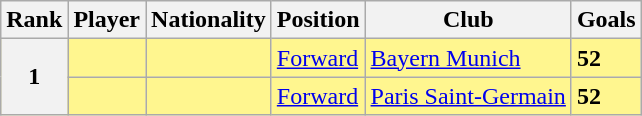<table class="wikitable">
<tr>
<th scope="col">Rank</th>
<th scope="col">Player</th>
<th scope="col">Nationality</th>
<th scope="col">Position</th>
<th scope="col">Club</th>
<th scope="col">Goals</th>
</tr>
<tr style="background-color:#FFF68F">
<th rowspan="2" scope="row">1</th>
<td><strong></strong></td>
<td></td>
<td><a href='#'>Forward</a></td>
<td> <a href='#'>Bayern Munich</a></td>
<td><strong>52</strong></td>
</tr>
<tr style="background-color:#FFF68F">
<td><strong></strong></td>
<td></td>
<td><a href='#'>Forward</a></td>
<td> <a href='#'>Paris Saint-Germain</a></td>
<td><strong>52</strong></td>
</tr>
</table>
